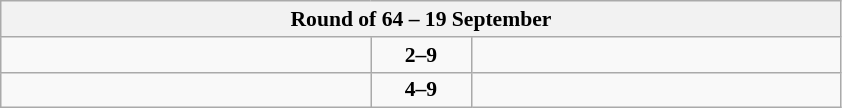<table class="wikitable" style="text-align: center; font-size:90% ">
<tr>
<th colspan=3>Round of 64 – 19 September</th>
</tr>
<tr>
<td align=left width="240"></td>
<td align=center width="60"><strong>2–9</strong></td>
<td align=left width="240"><strong></strong></td>
</tr>
<tr>
<td align=left></td>
<td align=center><strong>4–9</strong></td>
<td align=left><strong></strong></td>
</tr>
</table>
